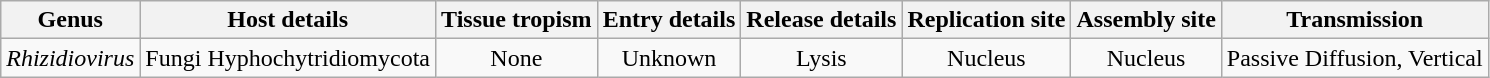<table class="wikitable sortable" style="text-align:center">
<tr>
<th>Genus</th>
<th>Host details</th>
<th>Tissue tropism</th>
<th>Entry details</th>
<th>Release details</th>
<th>Replication site</th>
<th>Assembly site</th>
<th>Transmission</th>
</tr>
<tr>
<td><em>Rhizidiovirus</em></td>
<td>Fungi Hyphochytridiomycota</td>
<td>None</td>
<td>Unknown</td>
<td>Lysis</td>
<td>Nucleus</td>
<td>Nucleus</td>
<td>Passive Diffusion, Vertical</td>
</tr>
</table>
